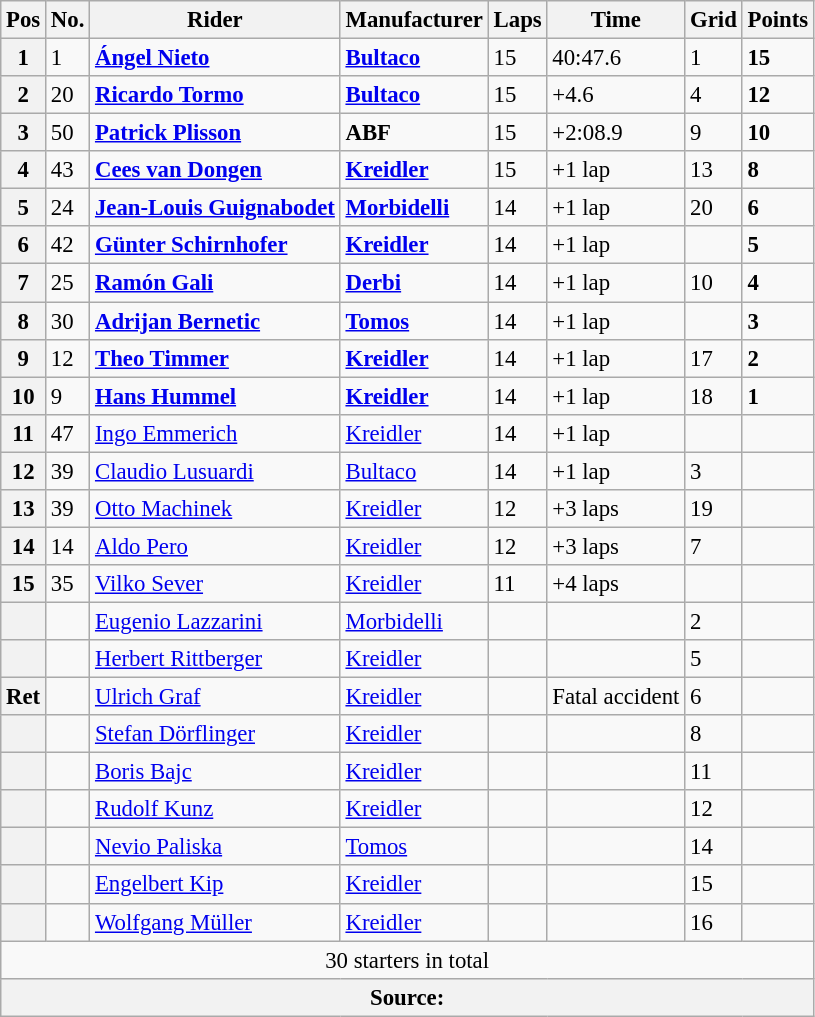<table class="wikitable" style="font-size: 95%;">
<tr>
<th>Pos</th>
<th>No.</th>
<th>Rider</th>
<th>Manufacturer</th>
<th>Laps</th>
<th>Time</th>
<th>Grid</th>
<th>Points</th>
</tr>
<tr>
<th>1</th>
<td>1</td>
<td> <strong><a href='#'>Ángel Nieto</a></strong></td>
<td><strong><a href='#'>Bultaco</a></strong></td>
<td>15</td>
<td>40:47.6</td>
<td>1</td>
<td><strong>15</strong></td>
</tr>
<tr>
<th>2</th>
<td>20</td>
<td> <strong><a href='#'>Ricardo Tormo</a></strong></td>
<td><strong><a href='#'>Bultaco</a></strong></td>
<td>15</td>
<td>+4.6</td>
<td>4</td>
<td><strong>12</strong></td>
</tr>
<tr>
<th>3</th>
<td>50</td>
<td> <strong><a href='#'>Patrick Plisson</a></strong></td>
<td><strong>ABF</strong></td>
<td>15</td>
<td>+2:08.9</td>
<td>9</td>
<td><strong>10</strong></td>
</tr>
<tr>
<th>4</th>
<td>43</td>
<td> <strong><a href='#'>Cees van Dongen</a></strong></td>
<td><strong><a href='#'>Kreidler</a></strong></td>
<td>15</td>
<td>+1 lap</td>
<td>13</td>
<td><strong>8</strong></td>
</tr>
<tr>
<th>5</th>
<td>24</td>
<td> <strong><a href='#'>Jean-Louis Guignabodet</a></strong></td>
<td><strong><a href='#'>Morbidelli</a></strong></td>
<td>14</td>
<td>+1 lap</td>
<td>20</td>
<td><strong>6</strong></td>
</tr>
<tr>
<th>6</th>
<td>42</td>
<td> <strong><a href='#'>Günter Schirnhofer</a></strong></td>
<td><strong><a href='#'>Kreidler</a></strong></td>
<td>14</td>
<td>+1 lap</td>
<td></td>
<td><strong>5</strong></td>
</tr>
<tr>
<th>7</th>
<td>25</td>
<td> <strong><a href='#'>Ramón Gali</a></strong></td>
<td><strong><a href='#'>Derbi</a></strong></td>
<td>14</td>
<td>+1 lap</td>
<td>10</td>
<td><strong>4</strong></td>
</tr>
<tr>
<th>8</th>
<td>30</td>
<td> <strong><a href='#'>Adrijan Bernetic</a></strong></td>
<td><strong><a href='#'>Tomos</a></strong></td>
<td>14</td>
<td>+1 lap</td>
<td></td>
<td><strong>3</strong></td>
</tr>
<tr>
<th>9</th>
<td>12</td>
<td> <strong><a href='#'>Theo Timmer</a></strong></td>
<td><strong><a href='#'>Kreidler</a></strong></td>
<td>14</td>
<td>+1 lap</td>
<td>17</td>
<td><strong>2</strong></td>
</tr>
<tr>
<th>10</th>
<td>9</td>
<td> <strong><a href='#'>Hans Hummel</a></strong></td>
<td><strong><a href='#'>Kreidler</a></strong></td>
<td>14</td>
<td>+1 lap</td>
<td>18</td>
<td><strong>1</strong></td>
</tr>
<tr>
<th>11</th>
<td>47</td>
<td> <a href='#'>Ingo Emmerich</a></td>
<td><a href='#'>Kreidler</a></td>
<td>14</td>
<td>+1 lap</td>
<td></td>
<td></td>
</tr>
<tr>
<th>12</th>
<td>39</td>
<td> <a href='#'>Claudio Lusuardi</a></td>
<td><a href='#'>Bultaco</a></td>
<td>14</td>
<td>+1 lap</td>
<td>3</td>
<td></td>
</tr>
<tr>
<th>13</th>
<td>39</td>
<td> <a href='#'>Otto Machinek</a></td>
<td><a href='#'>Kreidler</a></td>
<td>12</td>
<td>+3 laps</td>
<td>19</td>
<td></td>
</tr>
<tr>
<th>14</th>
<td>14</td>
<td> <a href='#'>Aldo Pero</a></td>
<td><a href='#'>Kreidler</a></td>
<td>12</td>
<td>+3 laps</td>
<td>7</td>
<td></td>
</tr>
<tr>
<th>15</th>
<td>35</td>
<td> <a href='#'>Vilko Sever</a></td>
<td><a href='#'>Kreidler</a></td>
<td>11</td>
<td>+4 laps</td>
<td></td>
<td></td>
</tr>
<tr>
<th></th>
<td></td>
<td> <a href='#'>Eugenio Lazzarini</a></td>
<td><a href='#'>Morbidelli</a></td>
<td></td>
<td></td>
<td>2</td>
<td></td>
</tr>
<tr>
<th></th>
<td></td>
<td> <a href='#'>Herbert Rittberger</a></td>
<td><a href='#'>Kreidler</a></td>
<td></td>
<td></td>
<td>5</td>
<td></td>
</tr>
<tr>
<th>Ret</th>
<td></td>
<td> <a href='#'>Ulrich Graf</a></td>
<td><a href='#'>Kreidler</a></td>
<td></td>
<td>Fatal accident</td>
<td>6</td>
<td></td>
</tr>
<tr>
<th></th>
<td></td>
<td> <a href='#'>Stefan Dörflinger</a></td>
<td><a href='#'>Kreidler</a></td>
<td></td>
<td></td>
<td>8</td>
<td></td>
</tr>
<tr>
<th></th>
<td></td>
<td> <a href='#'>Boris Bajc</a></td>
<td><a href='#'>Kreidler</a></td>
<td></td>
<td></td>
<td>11</td>
<td></td>
</tr>
<tr>
<th></th>
<td></td>
<td> <a href='#'>Rudolf Kunz</a></td>
<td><a href='#'>Kreidler</a></td>
<td></td>
<td></td>
<td>12</td>
<td></td>
</tr>
<tr>
<th></th>
<td></td>
<td> <a href='#'>Nevio Paliska</a></td>
<td><a href='#'>Tomos</a></td>
<td></td>
<td></td>
<td>14</td>
<td></td>
</tr>
<tr>
<th></th>
<td></td>
<td> <a href='#'>Engelbert Kip</a></td>
<td><a href='#'>Kreidler</a></td>
<td></td>
<td></td>
<td>15</td>
<td></td>
</tr>
<tr>
<th></th>
<td></td>
<td> <a href='#'>Wolfgang Müller</a></td>
<td><a href='#'>Kreidler</a></td>
<td></td>
<td></td>
<td>16</td>
<td></td>
</tr>
<tr>
<td colspan=8 align=center>30 starters in total</td>
</tr>
<tr>
<th colspan=8>Source: </th>
</tr>
</table>
